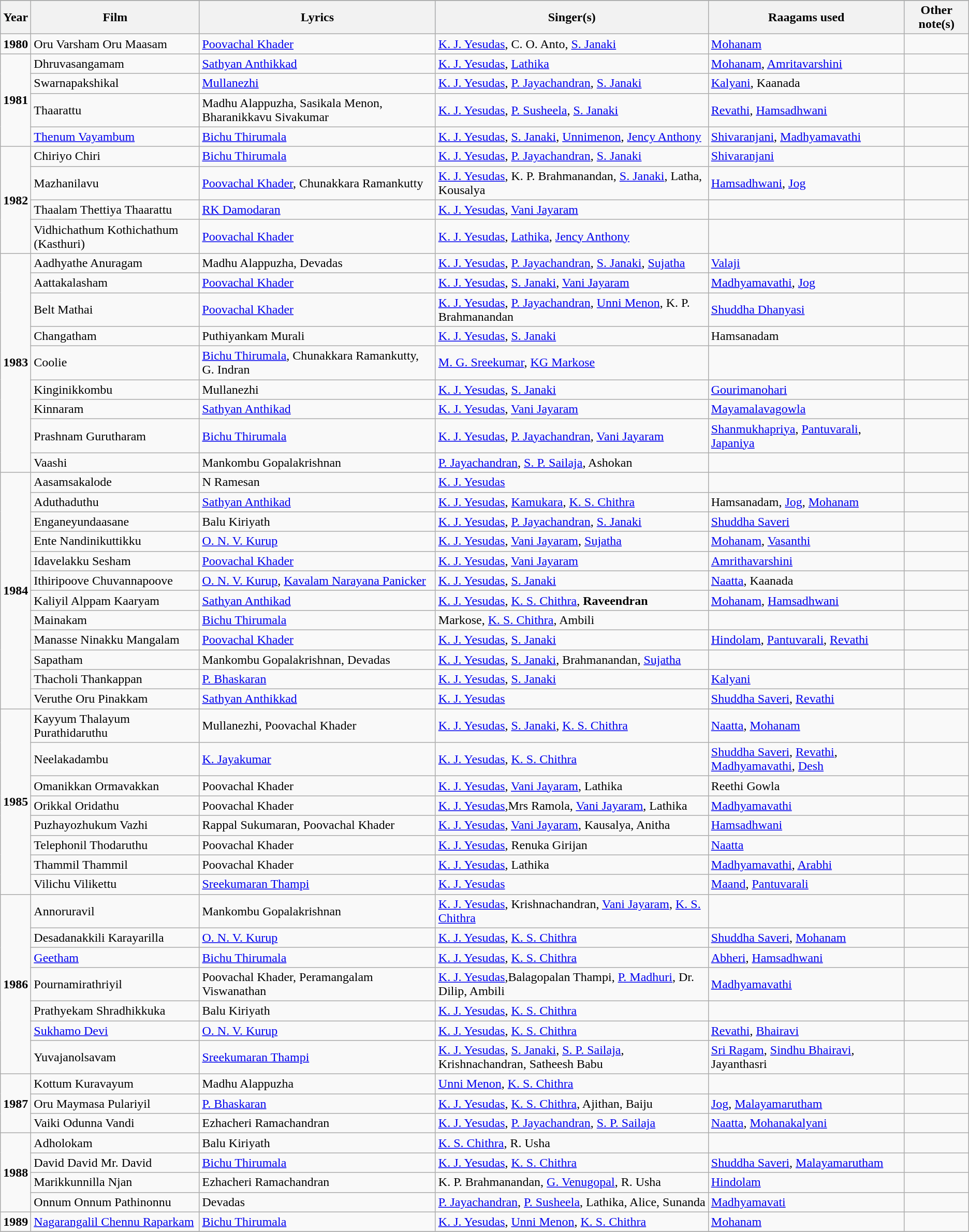<table | class="wikitable collapsible sortable">
<tr style="text-align:center;">
</tr>
<tr bgcolor="#b4cae3" align="center">
<th>Year</th>
<th>Film</th>
<th>Lyrics</th>
<th>Singer(s)</th>
<th>Raagams used</th>
<th>Other note(s)</th>
</tr>
<tr --->
<td style="text-align:center;" rowspan="1"><strong>1980</strong></td>
<td>Oru Varsham Oru Maasam</td>
<td><a href='#'>Poovachal Khader</a></td>
<td><a href='#'>K. J. Yesudas</a>, C. O. Anto, <a href='#'>S. Janaki</a></td>
<td><a href='#'>Mohanam</a></td>
<td></td>
</tr>
<tr --->
<td style="text-align:center;" rowspan="4"><strong>1981</strong></td>
<td>Dhruvasangamam</td>
<td><a href='#'>Sathyan Anthikkad</a></td>
<td><a href='#'>K. J. Yesudas</a>, <a href='#'>Lathika</a></td>
<td><a href='#'>Mohanam</a>, <a href='#'>Amritavarshini</a></td>
<td></td>
</tr>
<tr --->
<td>Swarnapakshikal</td>
<td><a href='#'>Mullanezhi</a></td>
<td><a href='#'>K. J. Yesudas</a>, <a href='#'>P. Jayachandran</a>, <a href='#'>S. Janaki</a></td>
<td><a href='#'>Kalyani</a>, Kaanada</td>
<td></td>
</tr>
<tr --->
<td>Thaarattu</td>
<td>Madhu Alappuzha, Sasikala Menon, Bharanikkavu Sivakumar</td>
<td><a href='#'>K. J. Yesudas</a>, <a href='#'>P. Susheela</a>, <a href='#'>S. Janaki</a></td>
<td><a href='#'>Revathi</a>, <a href='#'>Hamsadhwani</a></td>
<td></td>
</tr>
<tr --->
<td><a href='#'>Thenum Vayambum</a></td>
<td><a href='#'>Bichu Thirumala</a></td>
<td><a href='#'>K. J. Yesudas</a>, <a href='#'>S. Janaki</a>, <a href='#'>Unnimenon</a>, <a href='#'>Jency Anthony</a></td>
<td><a href='#'>Shivaranjani</a>, <a href='#'>Madhyamavathi</a></td>
<td></td>
</tr>
<tr --->
<td style="text-align:center;" rowspan="4"><strong>1982</strong></td>
<td>Chiriyo Chiri</td>
<td><a href='#'>Bichu Thirumala</a></td>
<td><a href='#'>K. J. Yesudas</a>, <a href='#'>P. Jayachandran</a>, <a href='#'>S. Janaki</a></td>
<td><a href='#'>Shivaranjani</a></td>
<td></td>
</tr>
<tr --->
<td>Mazhanilavu</td>
<td><a href='#'>Poovachal Khader</a>, Chunakkara Ramankutty</td>
<td><a href='#'>K. J. Yesudas</a>, K. P. Brahmanandan, <a href='#'>S. Janaki</a>, Latha, Kousalya</td>
<td><a href='#'>Hamsadhwani</a>, <a href='#'>Jog</a></td>
<td></td>
</tr>
<tr --->
<td>Thaalam Thettiya Thaarattu</td>
<td><a href='#'>RK Damodaran</a></td>
<td><a href='#'>K. J. Yesudas</a>, <a href='#'>Vani Jayaram</a></td>
<td></td>
<td></td>
</tr>
<tr --->
<td>Vidhichathum Kothichathum (Kasthuri)</td>
<td><a href='#'>Poovachal Khader</a></td>
<td><a href='#'>K. J. Yesudas</a>, <a href='#'>Lathika</a>, <a href='#'>Jency Anthony</a></td>
<td></td>
<td></td>
</tr>
<tr --->
<td style="text-align:center;" rowspan="9"><strong>1983</strong></td>
<td>Aadhyathe Anuragam</td>
<td>Madhu Alappuzha, Devadas</td>
<td><a href='#'>K. J. Yesudas</a>, <a href='#'>P. Jayachandran</a>, <a href='#'>S. Janaki</a>, <a href='#'>Sujatha</a></td>
<td><a href='#'>Valaji</a></td>
<td></td>
</tr>
<tr --->
<td>Aattakalasham</td>
<td><a href='#'>Poovachal Khader</a></td>
<td><a href='#'>K. J. Yesudas</a>, <a href='#'>S. Janaki</a>, <a href='#'>Vani Jayaram</a></td>
<td><a href='#'>Madhyamavathi</a>, <a href='#'>Jog</a></td>
<td></td>
</tr>
<tr --->
<td>Belt Mathai</td>
<td><a href='#'>Poovachal Khader</a></td>
<td><a href='#'>K. J. Yesudas</a>, <a href='#'>P. Jayachandran</a>, <a href='#'>Unni Menon</a>, K. P. Brahmanandan</td>
<td><a href='#'>Shuddha Dhanyasi</a></td>
<td></td>
</tr>
<tr --->
<td>Changatham</td>
<td>Puthiyankam Murali</td>
<td><a href='#'>K. J. Yesudas</a>, <a href='#'>S. Janaki</a></td>
<td>Hamsanadam</td>
<td></td>
</tr>
<tr --->
<td>Coolie</td>
<td><a href='#'>Bichu Thirumala</a>, Chunakkara Ramankutty, G. Indran</td>
<td><a href='#'>M. G. Sreekumar</a>, <a href='#'>KG Markose</a></td>
<td></td>
<td></td>
</tr>
<tr --->
<td>Kinginikkombu</td>
<td>Mullanezhi</td>
<td><a href='#'>K. J. Yesudas</a>, <a href='#'>S. Janaki</a></td>
<td><a href='#'>Gourimanohari</a></td>
<td></td>
</tr>
<tr --->
<td>Kinnaram</td>
<td><a href='#'>Sathyan Anthikad</a></td>
<td><a href='#'>K. J. Yesudas</a>, <a href='#'>Vani Jayaram</a></td>
<td><a href='#'>Mayamalavagowla</a></td>
<td></td>
</tr>
<tr --->
<td>Prashnam Gurutharam</td>
<td><a href='#'>Bichu Thirumala</a></td>
<td><a href='#'>K. J. Yesudas</a>, <a href='#'>P. Jayachandran</a>, <a href='#'>Vani Jayaram</a></td>
<td><a href='#'>Shanmukhapriya</a>, <a href='#'>Pantuvarali</a>, <a href='#'>Japaniya</a></td>
<td></td>
</tr>
<tr --->
<td>Vaashi</td>
<td>Mankombu Gopalakrishnan</td>
<td><a href='#'>P. Jayachandran</a>, <a href='#'>S. P. Sailaja</a>, Ashokan</td>
<td></td>
<td></td>
</tr>
<tr --->
<td style="text-align:center;" rowspan="12"><strong>1984</strong></td>
<td>Aasamsakalode</td>
<td>N Ramesan</td>
<td><a href='#'>K. J. Yesudas</a></td>
<td></td>
<td></td>
</tr>
<tr --->
<td>Aduthaduthu</td>
<td><a href='#'>Sathyan Anthikad</a></td>
<td><a href='#'>K. J. Yesudas</a>, <a href='#'>Kamukara</a>, <a href='#'>K. S. Chithra</a></td>
<td>Hamsanadam, <a href='#'>Jog</a>, <a href='#'>Mohanam</a></td>
<td></td>
</tr>
<tr --->
<td>Enganeyundaasane</td>
<td>Balu Kiriyath</td>
<td><a href='#'>K. J. Yesudas</a>, <a href='#'>P. Jayachandran</a>, <a href='#'>S. Janaki</a></td>
<td><a href='#'>Shuddha Saveri</a></td>
<td></td>
</tr>
<tr --->
<td>Ente Nandinikuttikku</td>
<td><a href='#'>O. N. V. Kurup</a></td>
<td><a href='#'>K. J. Yesudas</a>, <a href='#'>Vani Jayaram</a>, <a href='#'>Sujatha</a></td>
<td><a href='#'>Mohanam</a>, <a href='#'>Vasanthi</a></td>
<td></td>
</tr>
<tr --->
<td>Idavelakku Sesham</td>
<td><a href='#'>Poovachal Khader</a></td>
<td><a href='#'>K. J. Yesudas</a>, <a href='#'>Vani Jayaram</a></td>
<td><a href='#'>Amrithavarshini</a></td>
<td></td>
</tr>
<tr --->
<td>Ithiripoove Chuvannapoove</td>
<td><a href='#'>O. N. V. Kurup</a>, <a href='#'>Kavalam Narayana Panicker</a></td>
<td><a href='#'>K. J. Yesudas</a>, <a href='#'>S. Janaki</a></td>
<td><a href='#'>Naatta</a>, Kaanada</td>
<td></td>
</tr>
<tr --->
<td>Kaliyil Alppam Kaaryam</td>
<td><a href='#'>Sathyan Anthikad</a></td>
<td><a href='#'>K. J. Yesudas</a>, <a href='#'>K. S. Chithra</a>, <strong>Raveendran</strong></td>
<td><a href='#'>Mohanam</a>, <a href='#'>Hamsadhwani</a></td>
<td></td>
</tr>
<tr --->
<td>Mainakam</td>
<td><a href='#'>Bichu Thirumala</a></td>
<td>Markose, <a href='#'>K. S. Chithra</a>, Ambili</td>
<td></td>
<td></td>
</tr>
<tr --->
<td>Manasse Ninakku Mangalam</td>
<td><a href='#'>Poovachal Khader</a></td>
<td><a href='#'>K. J. Yesudas</a>, <a href='#'>S. Janaki</a></td>
<td><a href='#'>Hindolam</a>, <a href='#'>Pantuvarali</a>, <a href='#'>Revathi</a></td>
<td></td>
</tr>
<tr --->
<td>Sapatham</td>
<td>Mankombu Gopalakrishnan, Devadas</td>
<td><a href='#'>K. J. Yesudas</a>, <a href='#'>S. Janaki</a>, Brahmanandan, <a href='#'>Sujatha</a></td>
<td></td>
<td></td>
</tr>
<tr --->
<td>Thacholi Thankappan</td>
<td><a href='#'>P. Bhaskaran</a></td>
<td><a href='#'>K. J. Yesudas</a>, <a href='#'>S. Janaki</a></td>
<td><a href='#'>Kalyani</a></td>
<td></td>
</tr>
<tr --->
<td>Veruthe Oru Pinakkam</td>
<td><a href='#'>Sathyan Anthikkad</a></td>
<td><a href='#'>K. J. Yesudas</a></td>
<td><a href='#'>Shuddha Saveri</a>, <a href='#'>Revathi</a></td>
<td></td>
</tr>
<tr --->
<td style="text-align:center;" rowspan="8"><strong>1985</strong></td>
<td>Kayyum Thalayum Purathidaruthu</td>
<td>Mullanezhi, Poovachal Khader</td>
<td><a href='#'>K. J. Yesudas</a>, <a href='#'>S. Janaki</a>, <a href='#'>K. S. Chithra</a></td>
<td><a href='#'>Naatta</a>, <a href='#'>Mohanam</a></td>
<td></td>
</tr>
<tr --->
<td>Neelakadambu</td>
<td><a href='#'>K. Jayakumar</a></td>
<td><a href='#'>K. J. Yesudas</a>, <a href='#'>K. S. Chithra</a></td>
<td><a href='#'>Shuddha Saveri</a>, <a href='#'>Revathi</a>, <a href='#'>Madhyamavathi</a>, <a href='#'>Desh</a></td>
<td></td>
</tr>
<tr --->
<td>Omanikkan Ormavakkan</td>
<td>Poovachal Khader</td>
<td><a href='#'>K. J. Yesudas</a>, <a href='#'>Vani Jayaram</a>, Lathika</td>
<td>Reethi Gowla</td>
<td></td>
</tr>
<tr --->
<td>Orikkal Oridathu</td>
<td>Poovachal Khader</td>
<td><a href='#'>K. J. Yesudas</a>,Mrs Ramola, <a href='#'>Vani Jayaram</a>, Lathika</td>
<td><a href='#'>Madhyamavathi</a></td>
<td></td>
</tr>
<tr --->
<td>Puzhayozhukum Vazhi</td>
<td>Rappal Sukumaran, Poovachal Khader</td>
<td><a href='#'>K. J. Yesudas</a>, <a href='#'>Vani Jayaram</a>, Kausalya, Anitha</td>
<td><a href='#'>Hamsadhwani</a></td>
<td></td>
</tr>
<tr --->
<td>Telephonil Thodaruthu</td>
<td>Poovachal Khader</td>
<td><a href='#'>K. J. Yesudas</a>, Renuka Girijan</td>
<td><a href='#'>Naatta</a></td>
<td></td>
</tr>
<tr --->
<td>Thammil Thammil</td>
<td>Poovachal Khader</td>
<td><a href='#'>K. J. Yesudas</a>, Lathika</td>
<td><a href='#'>Madhyamavathi</a>, <a href='#'>Arabhi</a></td>
<td></td>
</tr>
<tr --->
<td>Vilichu Vilikettu</td>
<td><a href='#'>Sreekumaran Thampi</a></td>
<td><a href='#'>K. J. Yesudas</a></td>
<td><a href='#'>Maand</a>, <a href='#'>Pantuvarali</a></td>
<td></td>
</tr>
<tr --->
<td style="text-align:center;" rowspan="7"><strong>1986</strong></td>
<td>Annoruravil</td>
<td>Mankombu Gopalakrishnan</td>
<td><a href='#'>K. J. Yesudas</a>, Krishnachandran, <a href='#'>Vani Jayaram</a>, <a href='#'>K. S. Chithra</a></td>
<td></td>
<td></td>
</tr>
<tr --->
<td>Desadanakkili Karayarilla</td>
<td><a href='#'>O. N. V. Kurup</a></td>
<td><a href='#'>K. J. Yesudas</a>, <a href='#'>K. S. Chithra</a></td>
<td><a href='#'>Shuddha Saveri</a>, <a href='#'>Mohanam</a></td>
<td></td>
</tr>
<tr --->
<td><a href='#'>Geetham</a></td>
<td><a href='#'>Bichu Thirumala</a></td>
<td><a href='#'>K. J. Yesudas</a>, <a href='#'>K. S. Chithra</a></td>
<td><a href='#'>Abheri</a>, <a href='#'>Hamsadhwani</a></td>
<td></td>
</tr>
<tr --->
<td>Pournamirathriyil</td>
<td>Poovachal Khader, Peramangalam Viswanathan</td>
<td><a href='#'>K. J. Yesudas</a>,Balagopalan Thampi, <a href='#'>P. Madhuri</a>, Dr. Dilip, Ambili</td>
<td><a href='#'>Madhyamavathi</a></td>
<td></td>
</tr>
<tr --->
<td>Prathyekam Shradhikkuka</td>
<td>Balu Kiriyath</td>
<td><a href='#'>K. J. Yesudas</a>, <a href='#'>K. S. Chithra</a></td>
<td></td>
<td></td>
</tr>
<tr --->
<td><a href='#'>Sukhamo Devi</a></td>
<td><a href='#'>O. N. V. Kurup</a></td>
<td><a href='#'>K. J. Yesudas</a>, <a href='#'>K. S. Chithra</a></td>
<td><a href='#'>Revathi</a>, <a href='#'>Bhairavi</a></td>
<td></td>
</tr>
<tr --->
<td>Yuvajanolsavam</td>
<td><a href='#'>Sreekumaran Thampi</a></td>
<td><a href='#'>K. J. Yesudas</a>, <a href='#'>S. Janaki</a>, <a href='#'>S. P. Sailaja</a>, Krishnachandran, Satheesh Babu</td>
<td><a href='#'>Sri Ragam</a>, <a href='#'>Sindhu Bhairavi</a>, Jayanthasri</td>
<td></td>
</tr>
<tr --->
<td style="text-align:center;" rowspan="3"><strong>1987</strong></td>
<td>Kottum Kuravayum</td>
<td>Madhu Alappuzha</td>
<td><a href='#'>Unni Menon</a>, <a href='#'>K. S. Chithra</a></td>
<td></td>
<td></td>
</tr>
<tr --->
<td>Oru Maymasa Pulariyil</td>
<td><a href='#'>P. Bhaskaran</a></td>
<td><a href='#'>K. J. Yesudas</a>, <a href='#'>K. S. Chithra</a>, Ajithan, Baiju</td>
<td><a href='#'>Jog</a>, <a href='#'>Malayamarutham</a></td>
<td></td>
</tr>
<tr --->
<td>Vaiki Odunna Vandi</td>
<td>Ezhacheri Ramachandran</td>
<td><a href='#'>K. J. Yesudas</a>, <a href='#'>P. Jayachandran</a>, <a href='#'>S. P. Sailaja</a></td>
<td><a href='#'>Naatta</a>, <a href='#'>Mohanakalyani</a></td>
<td></td>
</tr>
<tr --->
<td style="text-align:center;" rowspan="4"><strong>1988</strong></td>
<td>Adholokam</td>
<td>Balu Kiriyath</td>
<td><a href='#'>K. S. Chithra</a>, R. Usha</td>
<td></td>
<td></td>
</tr>
<tr --->
<td>David David Mr. David</td>
<td><a href='#'>Bichu Thirumala</a></td>
<td><a href='#'>K. J. Yesudas</a>, <a href='#'>K. S. Chithra</a></td>
<td><a href='#'>Shuddha Saveri</a>, <a href='#'>Malayamarutham</a></td>
<td></td>
</tr>
<tr --->
<td>Marikkunnilla Njan</td>
<td>Ezhacheri Ramachandran</td>
<td>K. P. Brahmanandan, <a href='#'>G. Venugopal</a>, R. Usha</td>
<td><a href='#'>Hindolam</a></td>
<td></td>
</tr>
<tr --->
<td>Onnum Onnum Pathinonnu</td>
<td>Devadas</td>
<td><a href='#'>P. Jayachandran</a>, <a href='#'>P. Susheela</a>, Lathika, Alice, Sunanda</td>
<td><a href='#'>Madhyamavati</a></td>
<td></td>
</tr>
<tr --->
<td style="text-align:center;"><strong>1989</strong></td>
<td><a href='#'>Nagarangalil Chennu Raparkam</a></td>
<td><a href='#'>Bichu Thirumala</a></td>
<td><a href='#'>K. J. Yesudas</a>, <a href='#'>Unni Menon</a>, <a href='#'>K. S. Chithra</a></td>
<td><a href='#'>Mohanam</a></td>
<td></td>
</tr>
<tr --->
</tr>
</table>
